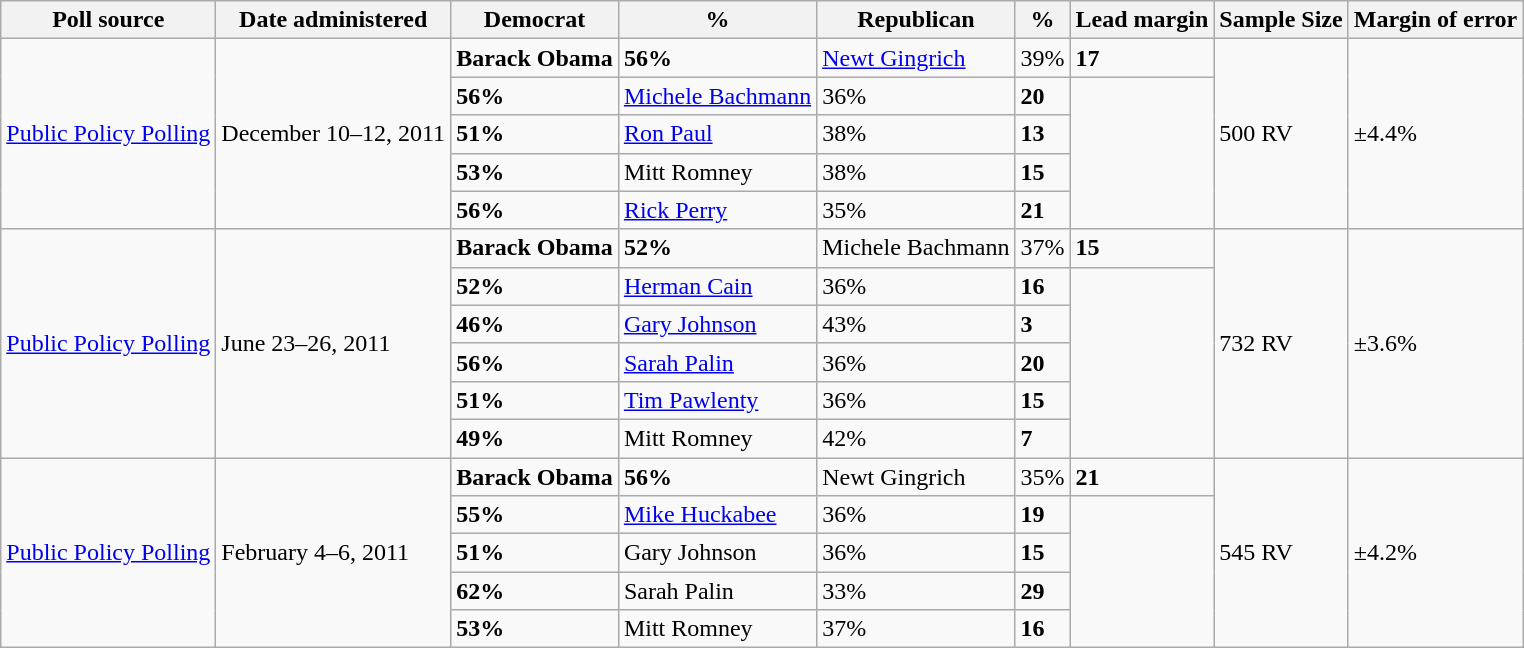<table class="wikitable">
<tr valign=bottom>
<th>Poll source</th>
<th>Date administered</th>
<th>Democrat</th>
<th>%</th>
<th>Republican</th>
<th>%</th>
<th>Lead margin</th>
<th>Sample Size</th>
<th>Margin of error</th>
</tr>
<tr>
<td rowspan=5><a href='#'>Public Policy Polling</a></td>
<td rowspan=5>December 10–12, 2011</td>
<td><strong>Barack Obama</strong></td>
<td><strong>56%</strong></td>
<td><a href='#'>Newt Gingrich</a></td>
<td>39%</td>
<td><strong>17</strong></td>
<td rowspan=5>500 RV</td>
<td rowspan=5>±4.4%</td>
</tr>
<tr>
<td><strong>56%</strong></td>
<td><a href='#'>Michele Bachmann</a></td>
<td>36%</td>
<td><strong>20</strong></td>
</tr>
<tr>
<td><strong>51%</strong></td>
<td><a href='#'>Ron Paul</a></td>
<td>38%</td>
<td><strong>13</strong></td>
</tr>
<tr>
<td><strong>53%</strong></td>
<td>Mitt Romney</td>
<td>38%</td>
<td><strong>15</strong></td>
</tr>
<tr>
<td><strong>56%</strong></td>
<td><a href='#'>Rick Perry</a></td>
<td>35%</td>
<td><strong>21</strong></td>
</tr>
<tr>
<td rowspan=6><a href='#'>Public Policy Polling</a></td>
<td rowspan=6>June 23–26, 2011</td>
<td><strong>Barack Obama</strong></td>
<td><strong>52%</strong></td>
<td>Michele Bachmann</td>
<td>37%</td>
<td><strong>15</strong></td>
<td rowspan=6>732 RV</td>
<td rowspan=6>±3.6%</td>
</tr>
<tr>
<td><strong>52%</strong></td>
<td><a href='#'>Herman Cain</a></td>
<td>36%</td>
<td><strong>16</strong></td>
</tr>
<tr>
<td><strong>46%</strong></td>
<td><a href='#'>Gary Johnson</a></td>
<td>43%</td>
<td><strong>3</strong></td>
</tr>
<tr>
<td><strong>56%</strong></td>
<td><a href='#'>Sarah Palin</a></td>
<td>36%</td>
<td><strong>20</strong></td>
</tr>
<tr>
<td><strong>51%</strong></td>
<td><a href='#'>Tim Pawlenty</a></td>
<td>36%</td>
<td><strong>15</strong></td>
</tr>
<tr>
<td><strong>49%</strong></td>
<td>Mitt Romney</td>
<td>42%</td>
<td><strong>7</strong></td>
</tr>
<tr>
<td rowspan=5><a href='#'>Public Policy Polling</a></td>
<td rowspan=5>February 4–6, 2011</td>
<td><strong>Barack Obama</strong></td>
<td><strong>56%</strong></td>
<td>Newt Gingrich</td>
<td>35%</td>
<td><strong>21</strong></td>
<td rowspan=5>545 RV</td>
<td rowspan=5>±4.2%</td>
</tr>
<tr>
<td><strong>55%</strong></td>
<td><a href='#'>Mike Huckabee</a></td>
<td>36%</td>
<td><strong>19</strong></td>
</tr>
<tr>
<td><strong>51%</strong></td>
<td>Gary Johnson</td>
<td>36%</td>
<td><strong>15</strong></td>
</tr>
<tr>
<td><strong>62%</strong></td>
<td>Sarah Palin</td>
<td>33%</td>
<td><strong>29</strong></td>
</tr>
<tr>
<td><strong>53%</strong></td>
<td>Mitt Romney</td>
<td>37%</td>
<td><strong>16</strong></td>
</tr>
</table>
